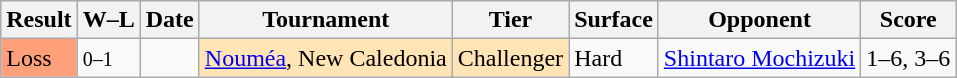<table class="wikitable">
<tr>
<th>Result</th>
<th class="unsortable">W–L</th>
<th>Date</th>
<th>Tournament</th>
<th>Tier</th>
<th>Surface</th>
<th>Opponent</th>
<th class="unsortable">Score</th>
</tr>
<tr>
<td bgcolor=FFA07A>Loss</td>
<td><small>0–1</small></td>
<td><a href='#'></a></td>
<td style="background:moccasin;"><a href='#'>Nouméa</a>, New Caledonia</td>
<td style="background:moccasin;">Challenger</td>
<td>Hard</td>
<td> <a href='#'>Shintaro Mochizuki</a></td>
<td>1–6, 3–6</td>
</tr>
</table>
